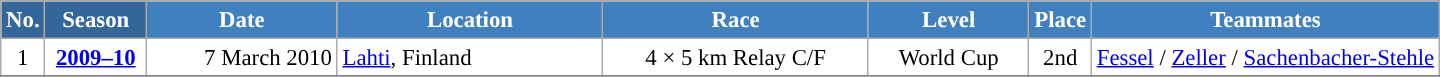<table class="wikitable sortable" style="font-size:95%; text-align:center; border:grey solid 1px; border-collapse:collapse; background:#ffffff;">
<tr style="background:#efefef;">
<th style="background-color:#369; color:white;">No.</th>
<th style="background-color:#369; color:white;">Season</th>
<th style="background-color:#4180be; color:white; width:120px;">Date</th>
<th style="background-color:#4180be; color:white; width:170px;">Location</th>
<th style="background-color:#4180be; color:white; width:170px;">Race</th>
<th style="background-color:#4180be; color:white; width:100px;">Level</th>
<th style="background-color:#4180be; color:white;">Place</th>
<th style="background-color:#4180be; color:white;">Teammates</th>
</tr>
<tr>
<td align=center>1</td>
<td rowspan=1 align=center><strong> <a href='#'>2009–10</a> </strong></td>
<td align=right>7 March 2010</td>
<td align=left> <a href='#'>Lahti</a>, Finland</td>
<td>4 × 5 km Relay C/F</td>
<td>World Cup</td>
<td>2nd</td>
<td><a href='#'>Fessel</a> / <a href='#'>Zeller</a> / <a href='#'>Sachenbacher-Stehle</a></td>
</tr>
<tr>
</tr>
</table>
